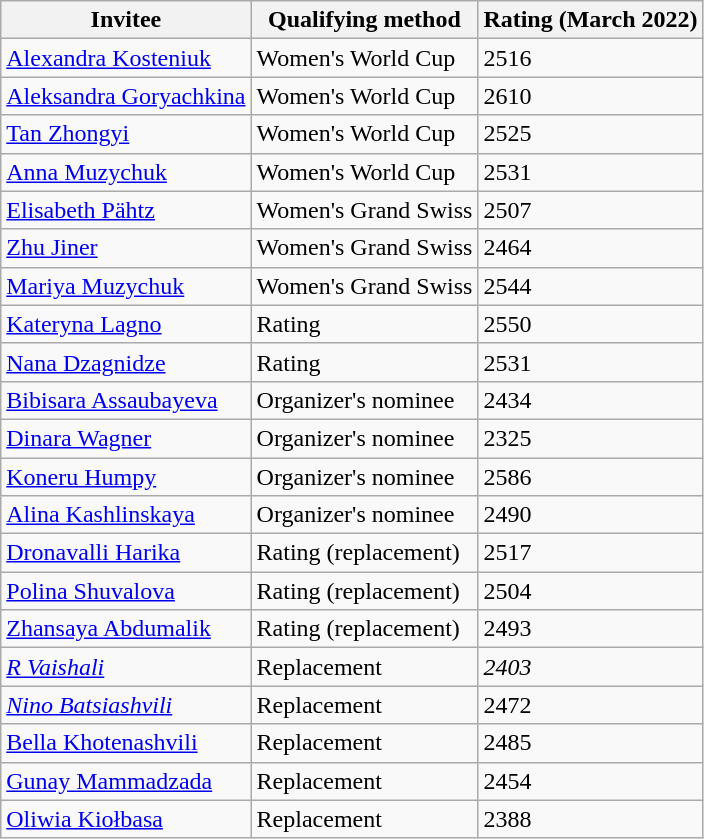<table class="wikitable sortable">
<tr>
<th>Invitee</th>
<th>Qualifying method</th>
<th>Rating (March 2022)</th>
</tr>
<tr>
<td> <a href='#'>Alexandra Kosteniuk</a></td>
<td>Women's World Cup</td>
<td>2516</td>
</tr>
<tr>
<td> <a href='#'>Aleksandra Goryachkina</a></td>
<td>Women's World Cup</td>
<td>2610</td>
</tr>
<tr>
<td> <a href='#'>Tan Zhongyi</a></td>
<td>Women's World Cup</td>
<td>2525</td>
</tr>
<tr>
<td> <a href='#'>Anna Muzychuk</a></td>
<td>Women's World Cup</td>
<td>2531</td>
</tr>
<tr>
<td> <a href='#'>Elisabeth Pähtz</a></td>
<td>Women's Grand Swiss</td>
<td>2507</td>
</tr>
<tr>
<td> <a href='#'>Zhu Jiner</a></td>
<td>Women's Grand Swiss</td>
<td>2464</td>
</tr>
<tr>
<td> <a href='#'>Mariya Muzychuk</a></td>
<td>Women's Grand Swiss</td>
<td>2544</td>
</tr>
<tr>
<td> <a href='#'>Kateryna Lagno</a></td>
<td>Rating</td>
<td>2550</td>
</tr>
<tr>
<td> <a href='#'>Nana Dzagnidze</a></td>
<td>Rating</td>
<td>2531</td>
</tr>
<tr>
<td> <a href='#'>Bibisara Assaubayeva</a></td>
<td>Organizer's nominee</td>
<td>2434</td>
</tr>
<tr>
<td> <a href='#'>Dinara Wagner</a></td>
<td>Organizer's nominee</td>
<td>2325</td>
</tr>
<tr>
<td> <a href='#'>Koneru Humpy</a></td>
<td>Organizer's nominee</td>
<td>2586</td>
</tr>
<tr>
<td> <a href='#'>Alina Kashlinskaya</a></td>
<td>Organizer's nominee</td>
<td>2490</td>
</tr>
<tr>
<td> <a href='#'>Dronavalli Harika</a></td>
<td>Rating (replacement)</td>
<td>2517</td>
</tr>
<tr>
<td> <a href='#'>Polina Shuvalova</a></td>
<td>Rating (replacement)</td>
<td>2504</td>
</tr>
<tr>
<td> <a href='#'>Zhansaya Abdumalik</a></td>
<td>Rating (replacement)</td>
<td>2493</td>
</tr>
<tr>
<td><em> <a href='#'>R Vaishali</a></em></td>
<td>Replacement</td>
<td><em>2403</em></td>
</tr>
<tr>
<td><em> <a href='#'>Nino Batsiashvili</a></td>
<td>Replacement</td>
<td></em>2472<em></td>
</tr>
<tr>
<td></em><em> </em><a href='#'>Bella Khotenashvili</a><em></td>
<td>Replacement</td>
<td></em>2485<em></td>
</tr>
<tr>
<td> </em><a href='#'>Gunay Mammadzada</a><em></td>
<td>Replacement</td>
<td></em>2454<em></td>
</tr>
<tr>
<td> </em><a href='#'>Oliwia Kiołbasa</a><em></td>
<td>Replacement</td>
<td></em>2388<em></td>
</tr>
</table>
